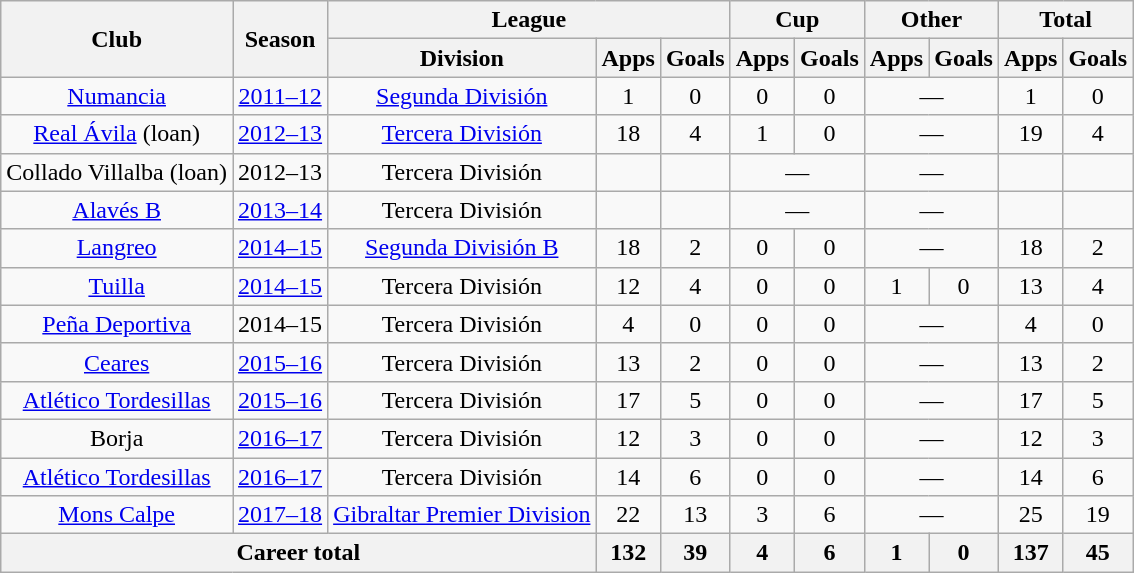<table class="wikitable" style="text-align: center;">
<tr>
<th rowspan="2">Club</th>
<th rowspan="2">Season</th>
<th colspan="3">League</th>
<th colspan="2">Cup</th>
<th colspan="2">Other</th>
<th colspan="2">Total</th>
</tr>
<tr>
<th>Division</th>
<th>Apps</th>
<th>Goals</th>
<th>Apps</th>
<th>Goals</th>
<th>Apps</th>
<th>Goals</th>
<th>Apps</th>
<th>Goals</th>
</tr>
<tr>
<td rowspan="1"><a href='#'>Numancia</a></td>
<td><a href='#'>2011–12</a></td>
<td><a href='#'>Segunda División</a></td>
<td>1</td>
<td>0</td>
<td>0</td>
<td>0</td>
<td colspan="2">—</td>
<td>1</td>
<td>0</td>
</tr>
<tr>
<td><a href='#'>Real Ávila</a> (loan)</td>
<td><a href='#'>2012–13</a></td>
<td><a href='#'>Tercera División</a></td>
<td>18</td>
<td>4</td>
<td>1</td>
<td>0</td>
<td colspan="2">—</td>
<td>19</td>
<td>4</td>
</tr>
<tr>
<td>Collado Villalba (loan)</td>
<td>2012–13</td>
<td>Tercera División</td>
<td></td>
<td></td>
<td colspan="2">—</td>
<td colspan="2">—</td>
<td></td>
<td></td>
</tr>
<tr>
<td><a href='#'>Alavés B</a></td>
<td><a href='#'>2013–14</a></td>
<td>Tercera División</td>
<td></td>
<td></td>
<td colspan="2">—</td>
<td colspan="2">—</td>
<td></td>
<td></td>
</tr>
<tr>
<td rowspan="1"><a href='#'>Langreo</a></td>
<td><a href='#'>2014–15</a></td>
<td><a href='#'>Segunda División B</a></td>
<td>18</td>
<td>2</td>
<td>0</td>
<td>0</td>
<td colspan="2">—</td>
<td>18</td>
<td>2</td>
</tr>
<tr>
<td><a href='#'>Tuilla</a></td>
<td><a href='#'>2014–15</a></td>
<td>Tercera División</td>
<td>12</td>
<td>4</td>
<td>0</td>
<td>0</td>
<td>1</td>
<td>0</td>
<td>13</td>
<td>4</td>
</tr>
<tr>
<td><a href='#'>Peña Deportiva</a></td>
<td>2014–15</td>
<td>Tercera División</td>
<td>4</td>
<td>0</td>
<td>0</td>
<td>0</td>
<td colspan="2">—</td>
<td>4</td>
<td>0</td>
</tr>
<tr>
<td><a href='#'>Ceares</a></td>
<td><a href='#'>2015–16</a></td>
<td>Tercera División</td>
<td>13</td>
<td>2</td>
<td>0</td>
<td>0</td>
<td colspan="2">—</td>
<td>13</td>
<td>2</td>
</tr>
<tr>
<td><a href='#'>Atlético Tordesillas</a></td>
<td><a href='#'>2015–16</a></td>
<td>Tercera División</td>
<td>17</td>
<td>5</td>
<td>0</td>
<td>0</td>
<td colspan="2">—</td>
<td>17</td>
<td>5</td>
</tr>
<tr>
<td>Borja</td>
<td><a href='#'>2016–17</a></td>
<td>Tercera División</td>
<td>12</td>
<td>3</td>
<td>0</td>
<td>0</td>
<td colspan="2">—</td>
<td>12</td>
<td>3</td>
</tr>
<tr>
<td><a href='#'>Atlético Tordesillas</a></td>
<td><a href='#'>2016–17</a></td>
<td>Tercera División</td>
<td>14</td>
<td>6</td>
<td>0</td>
<td>0</td>
<td colspan="2">—</td>
<td>14</td>
<td>6</td>
</tr>
<tr>
<td><a href='#'>Mons Calpe</a></td>
<td><a href='#'>2017–18</a></td>
<td><a href='#'>Gibraltar Premier Division</a></td>
<td>22</td>
<td>13</td>
<td>3</td>
<td>6</td>
<td colspan="2">—</td>
<td>25</td>
<td>19</td>
</tr>
<tr>
<th colspan="3">Career total</th>
<th>132</th>
<th>39</th>
<th>4</th>
<th>6</th>
<th>1</th>
<th>0</th>
<th>137</th>
<th>45</th>
</tr>
</table>
